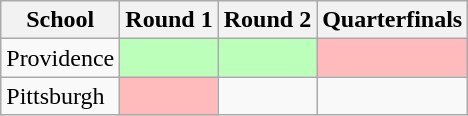<table class="wikitable">
<tr>
<th>School</th>
<th>Round 1</th>
<th>Round 2</th>
<th>Quarterfinals</th>
</tr>
<tr>
<td>Providence</td>
<td style="background:#bfb;"> </td>
<td style="background:#bfb;"> </td>
<td style="background:#fbb;"> </td>
</tr>
<tr>
<td>Pittsburgh</td>
<td style="background:#fbb;"> </td>
<td></td>
<td></td>
</tr>
</table>
